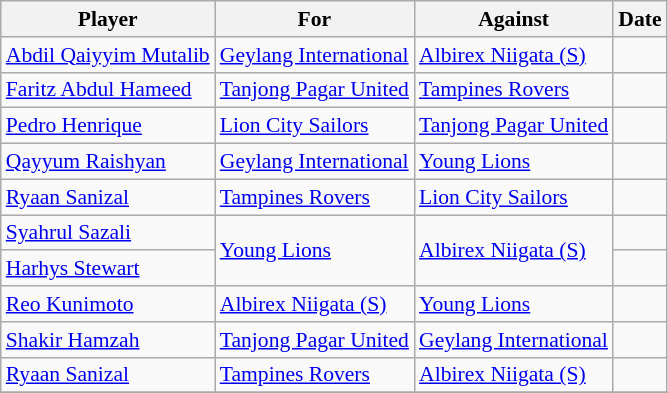<table class="wikitable plainrowheaders sortable" style="font-size:90%">
<tr>
<th>Player</th>
<th>For</th>
<th>Against</th>
<th>Date</th>
</tr>
<tr>
<td> <a href='#'>Abdil Qaiyyim Mutalib</a></td>
<td><a href='#'>Geylang International</a></td>
<td><a href='#'>Albirex Niigata (S)</a></td>
<td></td>
</tr>
<tr>
<td> <a href='#'>Faritz Abdul Hameed</a></td>
<td><a href='#'>Tanjong Pagar United</a></td>
<td><a href='#'>Tampines Rovers</a></td>
<td></td>
</tr>
<tr>
<td> <a href='#'>Pedro Henrique</a></td>
<td><a href='#'>Lion City Sailors</a></td>
<td><a href='#'>Tanjong Pagar United</a></td>
<td></td>
</tr>
<tr>
<td> <a href='#'>Qayyum Raishyan</a></td>
<td><a href='#'>Geylang International</a></td>
<td><a href='#'>Young Lions</a></td>
<td></td>
</tr>
<tr>
<td> <a href='#'>Ryaan Sanizal</a></td>
<td><a href='#'>Tampines Rovers</a></td>
<td><a href='#'>Lion City Sailors</a></td>
<td></td>
</tr>
<tr>
<td> <a href='#'>Syahrul Sazali</a></td>
<td rowspan="2"><a href='#'>Young Lions</a></td>
<td rowspan="2"><a href='#'>Albirex Niigata (S)</a></td>
<td></td>
</tr>
<tr>
<td> <a href='#'>Harhys Stewart</a></td>
<td></td>
</tr>
<tr>
<td> <a href='#'>Reo Kunimoto</a></td>
<td><a href='#'>Albirex Niigata (S)</a></td>
<td><a href='#'>Young Lions</a></td>
<td></td>
</tr>
<tr>
<td> <a href='#'>Shakir Hamzah</a></td>
<td><a href='#'>Tanjong Pagar United</a></td>
<td><a href='#'>Geylang International</a></td>
<td></td>
</tr>
<tr>
<td> <a href='#'>Ryaan Sanizal</a></td>
<td><a href='#'>Tampines Rovers</a></td>
<td><a href='#'>Albirex Niigata (S)</a></td>
<td></td>
</tr>
<tr>
</tr>
</table>
